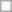<table class=wikitable>
<tr>
<td> </td>
</tr>
</table>
